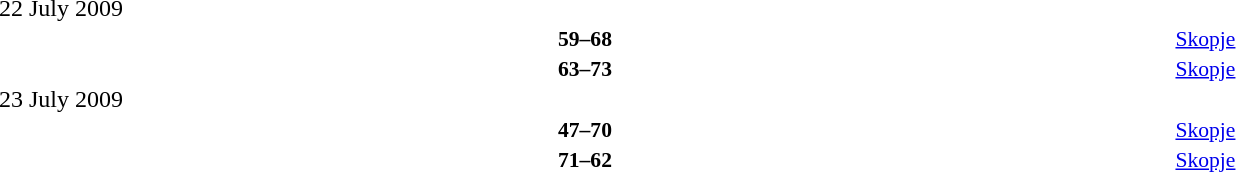<table style="width:100%;" cellspacing="1">
<tr>
<th width=25%></th>
<th width=3%></th>
<th width=6%></th>
<th width=3%></th>
<th width=25%></th>
</tr>
<tr>
<td>22 July 2009</td>
</tr>
<tr style=font-size:90%>
<td align=right><strong></strong></td>
<td></td>
<td align=center><strong>59–68</strong></td>
<td></td>
<td><strong></strong></td>
<td><a href='#'>Skopje</a></td>
</tr>
<tr style=font-size:90%>
<td align=right><strong></strong></td>
<td></td>
<td align=center><strong>63–73</strong></td>
<td></td>
<td><strong></strong></td>
<td><a href='#'>Skopje</a></td>
</tr>
<tr>
<td>23 July 2009</td>
</tr>
<tr style=font-size:90%>
<td align=right><strong></strong></td>
<td></td>
<td align=center><strong>47–70</strong></td>
<td></td>
<td><strong></strong></td>
<td><a href='#'>Skopje</a></td>
</tr>
<tr style=font-size:90%>
<td align=right><strong></strong></td>
<td></td>
<td align=center><strong>71–62</strong></td>
<td></td>
<td><strong></strong></td>
<td><a href='#'>Skopje</a></td>
</tr>
</table>
